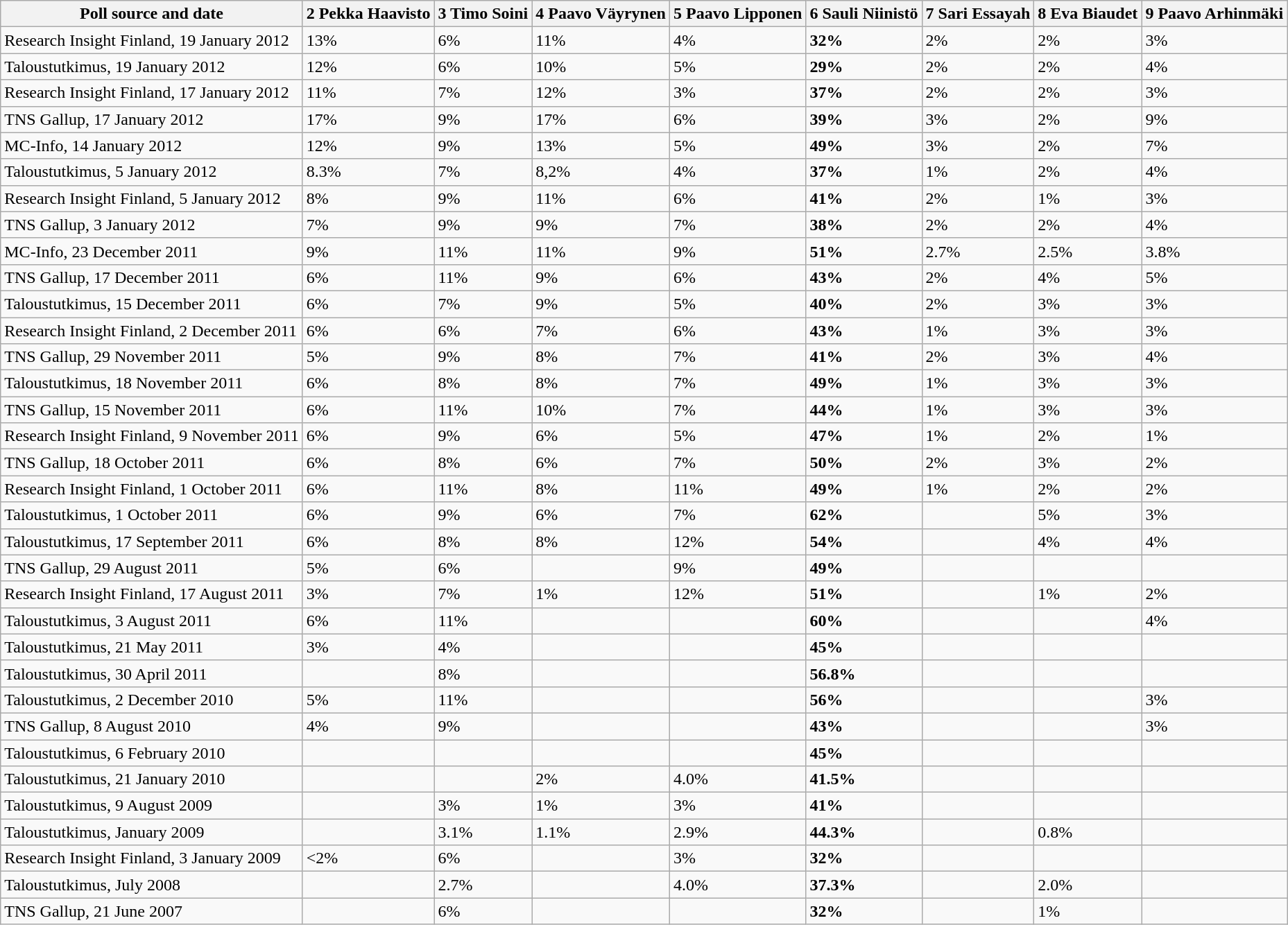<table class="wikitable">
<tr>
<th>Poll source and date</th>
<th>2 Pekka Haavisto</th>
<th>3 Timo Soini</th>
<th>4 Paavo Väyrynen</th>
<th>5 Paavo Lipponen</th>
<th>6 Sauli Niinistö</th>
<th>7 Sari Essayah</th>
<th>8 Eva Biaudet</th>
<th>9 Paavo Arhinmäki</th>
</tr>
<tr>
<td>Research Insight Finland, 19 January 2012</td>
<td>13%</td>
<td>6%</td>
<td>11%</td>
<td>4%</td>
<td><strong>32%</strong></td>
<td>2%</td>
<td>2%</td>
<td>3%</td>
</tr>
<tr>
<td>Taloustutkimus, 19 January 2012</td>
<td>12%</td>
<td>6%</td>
<td>10%</td>
<td>5%</td>
<td><strong>29%</strong></td>
<td>2%</td>
<td>2%</td>
<td>4%</td>
</tr>
<tr>
<td>Research Insight Finland, 17 January 2012</td>
<td>11%</td>
<td>7%</td>
<td>12%</td>
<td>3%</td>
<td><strong>37%</strong></td>
<td>2%</td>
<td>2%</td>
<td>3%</td>
</tr>
<tr>
<td>TNS Gallup, 17 January 2012</td>
<td>17%</td>
<td>9%</td>
<td>17%</td>
<td>6%</td>
<td><strong>39%</strong></td>
<td>3%</td>
<td>2%</td>
<td>9%</td>
</tr>
<tr>
<td>MC-Info, 14 January 2012</td>
<td>12%</td>
<td>9%</td>
<td>13%</td>
<td>5%</td>
<td><strong>49%</strong></td>
<td>3%</td>
<td>2%</td>
<td>7%</td>
</tr>
<tr>
<td>Taloustutkimus, 5 January 2012</td>
<td>8.3%</td>
<td>7%</td>
<td>8,2%</td>
<td>4%</td>
<td><strong>37%</strong></td>
<td>1%</td>
<td>2%</td>
<td>4%</td>
</tr>
<tr>
<td>Research Insight Finland, 5 January 2012</td>
<td>8%</td>
<td>9%</td>
<td>11%</td>
<td>6%</td>
<td><strong>41%</strong></td>
<td>2%</td>
<td>1%</td>
<td>3%</td>
</tr>
<tr>
<td>TNS Gallup, 3 January 2012</td>
<td>7%</td>
<td>9%</td>
<td>9%</td>
<td>7%</td>
<td><strong>38%</strong></td>
<td>2%</td>
<td>2%</td>
<td>4%</td>
</tr>
<tr>
<td>MC-Info, 23 December 2011</td>
<td>9%</td>
<td>11%</td>
<td>11%</td>
<td>9%</td>
<td><strong>51%</strong></td>
<td>2.7%</td>
<td>2.5%</td>
<td>3.8%</td>
</tr>
<tr>
<td>TNS Gallup, 17 December 2011</td>
<td>6%</td>
<td>11%</td>
<td>9%</td>
<td>6%</td>
<td><strong>43%</strong></td>
<td>2%</td>
<td>4%</td>
<td>5%</td>
</tr>
<tr>
<td>Taloustutkimus, 15 December 2011</td>
<td>6%</td>
<td>7%</td>
<td>9%</td>
<td>5%</td>
<td><strong>40%</strong></td>
<td>2%</td>
<td>3%</td>
<td>3%</td>
</tr>
<tr>
<td>Research Insight Finland, 2 December 2011</td>
<td>6%</td>
<td>6%</td>
<td>7%</td>
<td>6%</td>
<td><strong>43%</strong></td>
<td>1%</td>
<td>3%</td>
<td>3%</td>
</tr>
<tr>
<td>TNS Gallup, 29 November 2011</td>
<td>5%</td>
<td>9%</td>
<td>8%</td>
<td>7%</td>
<td><strong>41%</strong></td>
<td>2%</td>
<td>3%</td>
<td>4%</td>
</tr>
<tr>
<td>Taloustutkimus, 18 November 2011</td>
<td>6%</td>
<td>8%</td>
<td>8%</td>
<td>7%</td>
<td><strong>49%</strong></td>
<td>1%</td>
<td>3%</td>
<td>3%</td>
</tr>
<tr>
<td>TNS Gallup, 15 November 2011</td>
<td>6%</td>
<td>11%</td>
<td>10%</td>
<td>7%</td>
<td><strong>44%</strong></td>
<td>1%</td>
<td>3%</td>
<td>3%</td>
</tr>
<tr>
<td>Research Insight Finland, 9 November 2011</td>
<td>6%</td>
<td>9%</td>
<td>6%</td>
<td>5%</td>
<td><strong>47%</strong></td>
<td>1%</td>
<td>2%</td>
<td>1%</td>
</tr>
<tr>
<td>TNS Gallup, 18 October 2011</td>
<td>6%</td>
<td>8%</td>
<td>6%</td>
<td>7%</td>
<td><strong>50%</strong></td>
<td>2%</td>
<td>3%</td>
<td>2%</td>
</tr>
<tr>
<td>Research Insight Finland, 1 October 2011</td>
<td>6%</td>
<td>11%</td>
<td>8%</td>
<td>11%</td>
<td><strong>49%</strong></td>
<td>1%</td>
<td>2%</td>
<td>2%</td>
</tr>
<tr>
<td>Taloustutkimus, 1 October 2011</td>
<td>6%</td>
<td>9%</td>
<td>6%</td>
<td>7%</td>
<td><strong>62%</strong></td>
<td></td>
<td>5%</td>
<td>3%</td>
</tr>
<tr>
<td>Taloustutkimus, 17 September 2011</td>
<td>6%</td>
<td>8%</td>
<td>8%</td>
<td>12%</td>
<td><strong>54%</strong></td>
<td></td>
<td>4%</td>
<td>4%</td>
</tr>
<tr>
<td>TNS Gallup, 29 August 2011</td>
<td>5%</td>
<td>6%</td>
<td></td>
<td>9%</td>
<td><strong>49%</strong></td>
<td></td>
<td></td>
<td></td>
</tr>
<tr>
<td>Research Insight Finland, 17 August 2011</td>
<td>3%</td>
<td>7%</td>
<td>1%</td>
<td>12%</td>
<td><strong>51%</strong></td>
<td></td>
<td>1%</td>
<td>2%</td>
</tr>
<tr>
<td>Taloustutkimus, 3 August 2011</td>
<td>6%</td>
<td>11%</td>
<td></td>
<td></td>
<td><strong>60%</strong></td>
<td></td>
<td></td>
<td>4%</td>
</tr>
<tr>
<td>Taloustutkimus, 21 May 2011</td>
<td>3%</td>
<td>4%</td>
<td></td>
<td></td>
<td><strong>45%</strong></td>
<td></td>
<td></td>
<td></td>
</tr>
<tr>
<td>Taloustutkimus, 30 April 2011</td>
<td></td>
<td>8%</td>
<td></td>
<td></td>
<td><strong>56.8%</strong></td>
<td></td>
<td></td>
<td></td>
</tr>
<tr>
<td>Taloustutkimus, 2 December 2010</td>
<td>5%</td>
<td>11%</td>
<td></td>
<td></td>
<td><strong>56%</strong></td>
<td></td>
<td></td>
<td>3%</td>
</tr>
<tr>
<td>TNS Gallup, 8 August 2010</td>
<td>4%</td>
<td>9%</td>
<td></td>
<td></td>
<td><strong>43%</strong></td>
<td></td>
<td></td>
<td>3%</td>
</tr>
<tr>
<td>Taloustutkimus, 6 February 2010</td>
<td></td>
<td></td>
<td></td>
<td></td>
<td><strong>45%</strong></td>
<td></td>
<td></td>
<td></td>
</tr>
<tr>
<td>Taloustutkimus, 21 January 2010</td>
<td></td>
<td></td>
<td>2%</td>
<td>4.0%</td>
<td><strong>41.5%</strong></td>
<td></td>
<td></td>
<td></td>
</tr>
<tr>
<td>Taloustutkimus, 9 August 2009</td>
<td></td>
<td>3%</td>
<td>1%</td>
<td>3%</td>
<td><strong>41%</strong></td>
<td></td>
<td></td>
<td></td>
</tr>
<tr>
<td>Taloustutkimus, January 2009</td>
<td></td>
<td>3.1%</td>
<td>1.1%</td>
<td>2.9%</td>
<td><strong>44.3%</strong></td>
<td></td>
<td>0.8%</td>
<td></td>
</tr>
<tr>
<td>Research Insight Finland, 3 January 2009</td>
<td><2%</td>
<td>6%</td>
<td></td>
<td>3%</td>
<td><strong>32%</strong></td>
<td></td>
<td></td>
<td></td>
</tr>
<tr>
<td>Taloustutkimus, July 2008</td>
<td></td>
<td>2.7%</td>
<td></td>
<td>4.0%</td>
<td><strong>37.3%</strong></td>
<td></td>
<td>2.0%</td>
<td></td>
</tr>
<tr>
<td>TNS Gallup, 21 June 2007</td>
<td></td>
<td>6%</td>
<td></td>
<td></td>
<td><strong>32%</strong></td>
<td></td>
<td>1%</td>
<td></td>
</tr>
</table>
